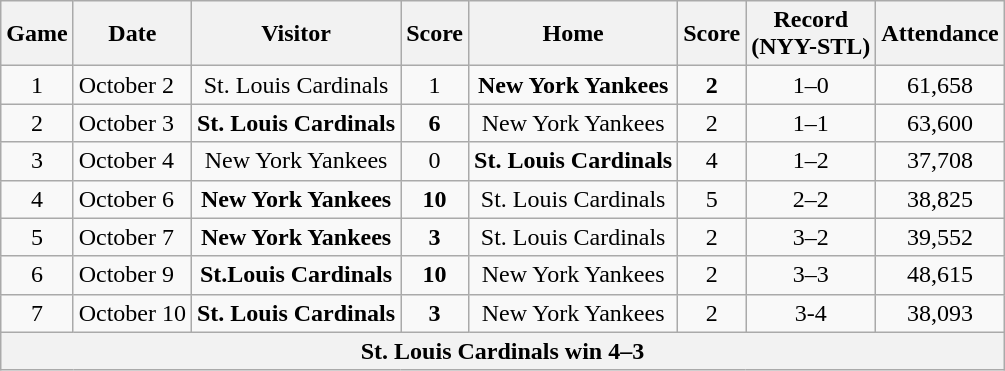<table class="wikitable">
<tr>
<th>Game</th>
<th>Date</th>
<th>Visitor</th>
<th>Score</th>
<th>Home</th>
<th>Score</th>
<th>Record<br>(NYY-STL)</th>
<th>Attendance</th>
</tr>
<tr>
<td align = center>1</td>
<td>October 2</td>
<td align = center>St. Louis Cardinals</td>
<td align = center>1</td>
<td align = center><strong>New York Yankees</strong></td>
<td align = center><strong>2</strong></td>
<td align = center>1–0</td>
<td align = center>61,658</td>
</tr>
<tr>
<td align = center>2</td>
<td>October 3</td>
<td align = center><strong>St. Louis Cardinals</strong></td>
<td align = center><strong>6</strong></td>
<td align = center>New York Yankees</td>
<td align = center>2</td>
<td align = center>1–1</td>
<td align = center>63,600</td>
</tr>
<tr>
<td align = center>3</td>
<td>October 4</td>
<td align = center>New York Yankees</td>
<td align = center>0</td>
<td align = center><strong>St. Louis Cardinals</strong></td>
<td align = center>4</td>
<td align = center>1–2</td>
<td align = center>37,708</td>
</tr>
<tr>
<td align = center>4</td>
<td>October 6</td>
<td align = center><strong>New York Yankees</strong></td>
<td align = center><strong>10</strong></td>
<td align = center>St. Louis Cardinals</td>
<td align = center>5</td>
<td align = center>2–2</td>
<td align = center>38,825</td>
</tr>
<tr>
<td align = center>5</td>
<td>October 7</td>
<td align = center><strong>New York Yankees</strong></td>
<td align = center><strong>3</strong></td>
<td align = center>St. Louis Cardinals</td>
<td align = center>2</td>
<td align = center>3–2</td>
<td align = center>39,552</td>
</tr>
<tr>
<td align = center>6</td>
<td>October 9</td>
<td align = center><strong>St.Louis Cardinals</strong></td>
<td align = center><strong>10</strong></td>
<td align = center>New York Yankees</td>
<td align = center>2</td>
<td align = center>3–3</td>
<td align = center>48,615</td>
</tr>
<tr>
<td align = center>7</td>
<td>October 10</td>
<td align = center><strong>St. Louis Cardinals</strong></td>
<td align = center><strong>3</strong></td>
<td align = center>New York Yankees</td>
<td align = center>2</td>
<td align = center>3-4</td>
<td align = center>38,093</td>
</tr>
<tr>
<th colspan="9">St. Louis Cardinals win 4–3</th>
</tr>
</table>
